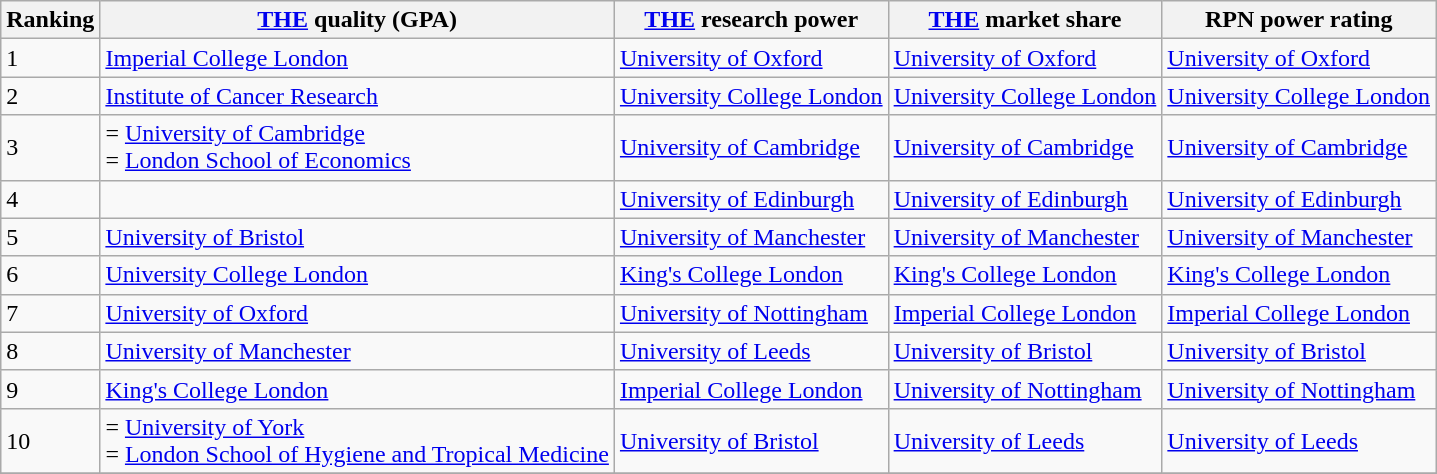<table class="sortable wikitable">
<tr>
<th>Ranking</th>
<th><a href='#'>THE</a> quality (GPA)</th>
<th><a href='#'>THE</a> research power</th>
<th><a href='#'>THE</a> market share</th>
<th>RPN power rating</th>
</tr>
<tr>
<td>1</td>
<td><a href='#'>Imperial College London</a></td>
<td><a href='#'>University of Oxford</a></td>
<td><a href='#'>University of Oxford</a></td>
<td><a href='#'>University of Oxford</a></td>
</tr>
<tr>
<td>2</td>
<td><a href='#'>Institute of Cancer Research</a></td>
<td><a href='#'>University College London</a></td>
<td><a href='#'>University College London</a></td>
<td><a href='#'>University College London</a></td>
</tr>
<tr>
<td>3</td>
<td>= <a href='#'>University of Cambridge</a> <br> = <a href='#'>London School of Economics</a></td>
<td><a href='#'>University of Cambridge</a></td>
<td><a href='#'>University of Cambridge</a></td>
<td><a href='#'>University of Cambridge</a></td>
</tr>
<tr>
<td>4</td>
<td></td>
<td><a href='#'>University of Edinburgh</a></td>
<td><a href='#'>University of Edinburgh</a></td>
<td><a href='#'>University of Edinburgh</a></td>
</tr>
<tr>
<td>5</td>
<td><a href='#'>University of Bristol</a></td>
<td><a href='#'>University of Manchester</a></td>
<td><a href='#'>University of Manchester</a></td>
<td><a href='#'>University of Manchester</a></td>
</tr>
<tr>
<td>6</td>
<td><a href='#'>University College London</a></td>
<td><a href='#'>King's College London</a></td>
<td><a href='#'>King's College London</a></td>
<td><a href='#'>King's College London</a></td>
</tr>
<tr>
<td>7</td>
<td><a href='#'>University of Oxford</a></td>
<td><a href='#'>University of Nottingham</a></td>
<td><a href='#'>Imperial College London</a></td>
<td><a href='#'>Imperial College London</a></td>
</tr>
<tr>
<td>8</td>
<td><a href='#'>University of Manchester</a></td>
<td><a href='#'>University of Leeds</a></td>
<td><a href='#'>University of Bristol</a></td>
<td><a href='#'>University of Bristol</a></td>
</tr>
<tr>
<td>9</td>
<td><a href='#'>King's College London</a></td>
<td><a href='#'>Imperial College London</a></td>
<td><a href='#'>University of Nottingham</a></td>
<td><a href='#'>University of Nottingham</a></td>
</tr>
<tr>
<td>10</td>
<td>= <a href='#'>University of York</a> <br> = <a href='#'>London School of Hygiene and Tropical Medicine</a></td>
<td><a href='#'>University of Bristol</a></td>
<td><a href='#'>University of Leeds</a></td>
<td><a href='#'>University of Leeds</a></td>
</tr>
<tr>
</tr>
</table>
